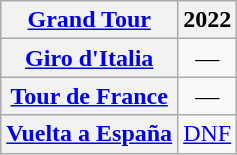<table class="wikitable plainrowheaders">
<tr>
<th scope="col"><a href='#'>Grand Tour</a></th>
<th scope="col">2022</th>
</tr>
<tr style="text-align:center;">
<th scope="row"> <a href='#'>Giro d'Italia</a></th>
<td>—</td>
</tr>
<tr style="text-align:center;">
<th scope="row"> <a href='#'>Tour de France</a></th>
<td>—</td>
</tr>
<tr style="text-align:center;">
<th scope="row"> <a href='#'>Vuelta a España</a></th>
<td><a href='#'>DNF</a></td>
</tr>
</table>
